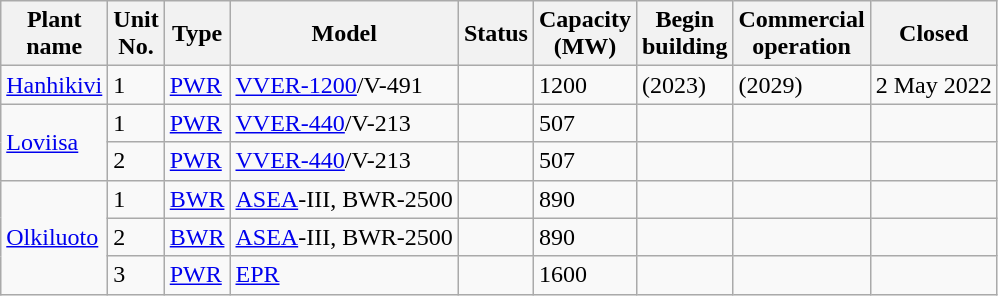<table class="wikitable sortable mw-datatable">
<tr>
<th>Plant<br>name</th>
<th>Unit<br>No.</th>
<th>Type</th>
<th>Model</th>
<th>Status</th>
<th>Capacity<br>(MW)</th>
<th>Begin<br>building</th>
<th>Commercial<br>operation</th>
<th>Closed</th>
</tr>
<tr>
<td><a href='#'>Hanhikivi</a></td>
<td>1</td>
<td><a href='#'>PWR</a></td>
<td><a href='#'>VVER-1200</a>/V-491</td>
<td></td>
<td>1200</td>
<td>(2023)</td>
<td>(2029)</td>
<td>2 May 2022</td>
</tr>
<tr>
<td rowspan=2><a href='#'>Loviisa</a></td>
<td>1</td>
<td><a href='#'>PWR</a></td>
<td><a href='#'>VVER-440</a>/V-213</td>
<td></td>
<td>507</td>
<td></td>
<td></td>
<td></td>
</tr>
<tr>
<td>2</td>
<td><a href='#'>PWR</a></td>
<td><a href='#'>VVER-440</a>/V-213</td>
<td></td>
<td>507</td>
<td></td>
<td></td>
<td></td>
</tr>
<tr>
<td rowspan=3><a href='#'>Olkiluoto</a></td>
<td>1</td>
<td><a href='#'>BWR</a></td>
<td><a href='#'>ASEA</a>-III, BWR-2500</td>
<td></td>
<td>890</td>
<td></td>
<td></td>
<td></td>
</tr>
<tr>
<td>2</td>
<td><a href='#'>BWR</a></td>
<td><a href='#'>ASEA</a>-III, BWR-2500</td>
<td></td>
<td>890</td>
<td></td>
<td></td>
<td></td>
</tr>
<tr>
<td>3</td>
<td><a href='#'>PWR</a></td>
<td><a href='#'>EPR</a></td>
<td></td>
<td>1600</td>
<td></td>
<td></td>
<td></td>
</tr>
</table>
